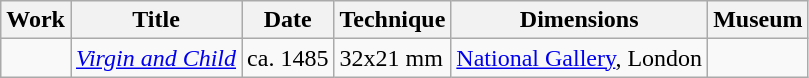<table class="wikitable">
<tr>
<th><strong>Work</strong></th>
<th><strong>Title</strong></th>
<th><strong>Date</strong></th>
<th><strong>Technique</strong></th>
<th><strong>Dimensions</strong></th>
<th><strong>Museum</strong></th>
</tr>
<tr>
<td></td>
<td><em><a href='#'>Virgin and Child</a></em></td>
<td>ca. 1485</td>
<td>32x21 mm</td>
<td><a href='#'>National Gallery</a>, London</td>
</tr>
</table>
